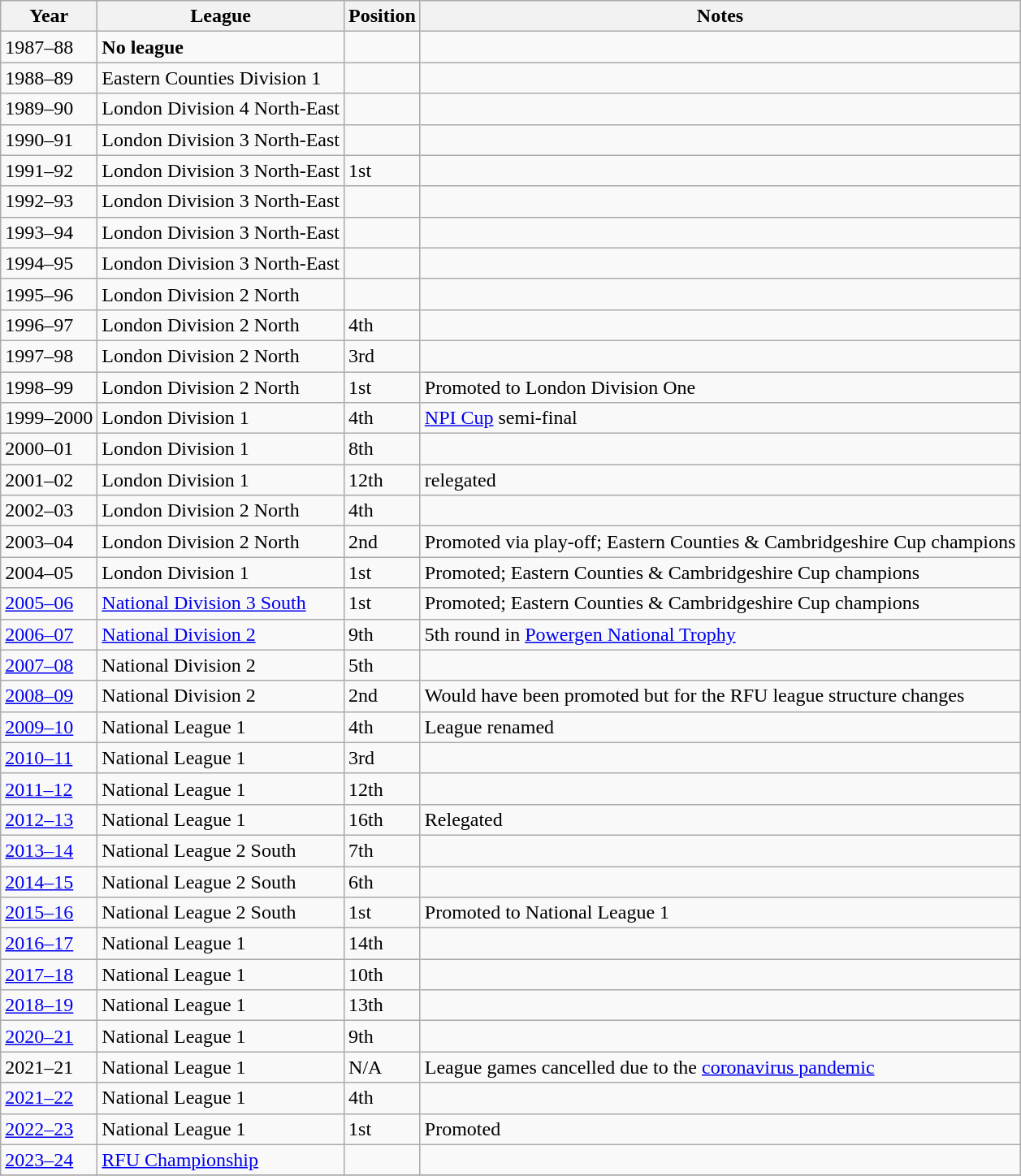<table class="wikitable" style="text-align:left">
<tr>
<th>Year</th>
<th>League</th>
<th>Position</th>
<th>Notes</th>
</tr>
<tr>
<td>1987–88</td>
<td><strong>No league</strong></td>
<td></td>
<td></td>
</tr>
<tr>
<td>1988–89</td>
<td>Eastern Counties Division 1</td>
<td></td>
<td></td>
</tr>
<tr>
<td>1989–90</td>
<td>London Division 4 North-East</td>
<td></td>
<td></td>
</tr>
<tr>
<td>1990–91</td>
<td>London Division 3 North-East</td>
<td></td>
<td></td>
</tr>
<tr>
<td>1991–92</td>
<td>London Division 3 North-East</td>
<td>1st</td>
<td></td>
</tr>
<tr>
<td>1992–93</td>
<td>London Division 3 North-East</td>
<td></td>
<td></td>
</tr>
<tr>
<td>1993–94</td>
<td>London Division 3 North-East</td>
<td></td>
<td></td>
</tr>
<tr>
<td>1994–95</td>
<td>London Division 3 North-East</td>
<td></td>
<td></td>
</tr>
<tr>
<td>1995–96</td>
<td>London Division 2 North</td>
<td></td>
<td></td>
</tr>
<tr>
<td>1996–97</td>
<td>London Division 2 North</td>
<td>4th</td>
<td></td>
</tr>
<tr>
<td>1997–98</td>
<td>London Division 2 North</td>
<td>3rd</td>
<td></td>
</tr>
<tr>
<td>1998–99</td>
<td>London Division 2 North</td>
<td>1st</td>
<td>Promoted to London Division One</td>
</tr>
<tr>
<td>1999–2000</td>
<td>London Division 1</td>
<td>4th</td>
<td><a href='#'>NPI Cup</a> semi-final</td>
</tr>
<tr>
<td>2000–01</td>
<td>London Division 1</td>
<td>8th</td>
<td></td>
</tr>
<tr>
<td>2001–02</td>
<td>London Division 1</td>
<td>12th</td>
<td>relegated</td>
</tr>
<tr>
<td>2002–03</td>
<td>London Division 2 North</td>
<td>4th</td>
<td></td>
</tr>
<tr>
<td>2003–04</td>
<td>London Division 2 North</td>
<td>2nd</td>
<td>Promoted via play-off; Eastern Counties & Cambridgeshire Cup champions</td>
</tr>
<tr>
<td>2004–05</td>
<td>London Division 1</td>
<td>1st</td>
<td>Promoted; Eastern Counties & Cambridgeshire Cup champions</td>
</tr>
<tr>
<td><a href='#'>2005–06</a></td>
<td><a href='#'>National Division 3 South</a></td>
<td>1st</td>
<td>Promoted; Eastern Counties & Cambridgeshire Cup champions</td>
</tr>
<tr>
<td><a href='#'>2006–07</a></td>
<td><a href='#'>National Division 2</a></td>
<td>9th</td>
<td>5th round in <a href='#'>Powergen National Trophy</a></td>
</tr>
<tr>
<td><a href='#'>2007–08</a></td>
<td>National Division 2</td>
<td>5th</td>
<td></td>
</tr>
<tr>
<td><a href='#'>2008–09</a></td>
<td>National Division 2</td>
<td>2nd</td>
<td>Would have been promoted but for the RFU league structure changes</td>
</tr>
<tr>
<td><a href='#'>2009–10</a></td>
<td>National League 1</td>
<td>4th</td>
<td>League renamed</td>
</tr>
<tr>
<td><a href='#'>2010–11</a></td>
<td>National League 1</td>
<td>3rd</td>
<td></td>
</tr>
<tr>
<td><a href='#'>2011–12</a></td>
<td>National League 1</td>
<td>12th</td>
<td></td>
</tr>
<tr>
<td><a href='#'>2012–13</a></td>
<td>National League 1</td>
<td>16th</td>
<td>Relegated</td>
</tr>
<tr>
<td><a href='#'>2013–14</a></td>
<td>National League 2 South</td>
<td>7th</td>
<td></td>
</tr>
<tr>
<td><a href='#'>2014–15</a></td>
<td>National League 2 South</td>
<td>6th</td>
<td></td>
</tr>
<tr>
<td><a href='#'>2015–16</a></td>
<td>National League 2 South</td>
<td>1st</td>
<td>Promoted to National League 1</td>
</tr>
<tr>
<td><a href='#'>2016–17</a></td>
<td>National League 1</td>
<td>14th</td>
<td></td>
</tr>
<tr>
<td><a href='#'>2017–18</a></td>
<td>National League 1</td>
<td>10th</td>
<td></td>
</tr>
<tr>
<td><a href='#'>2018–19</a></td>
<td>National League 1</td>
<td>13th</td>
<td></td>
</tr>
<tr>
<td><a href='#'>2020–21</a></td>
<td>National League 1</td>
<td>9th</td>
<td></td>
</tr>
<tr>
<td>2021–21</td>
<td>National League 1</td>
<td>N/A</td>
<td>League games cancelled due to the <a href='#'>coronavirus pandemic</a></td>
</tr>
<tr>
<td><a href='#'>2021–22</a></td>
<td>National League 1</td>
<td>4th</td>
<td></td>
</tr>
<tr>
<td><a href='#'>2022–23</a></td>
<td>National League 1</td>
<td>1st</td>
<td>Promoted</td>
</tr>
<tr>
<td><a href='#'>2023–24</a></td>
<td><a href='#'>RFU Championship</a></td>
<td></td>
<td></td>
</tr>
<tr>
</tr>
</table>
